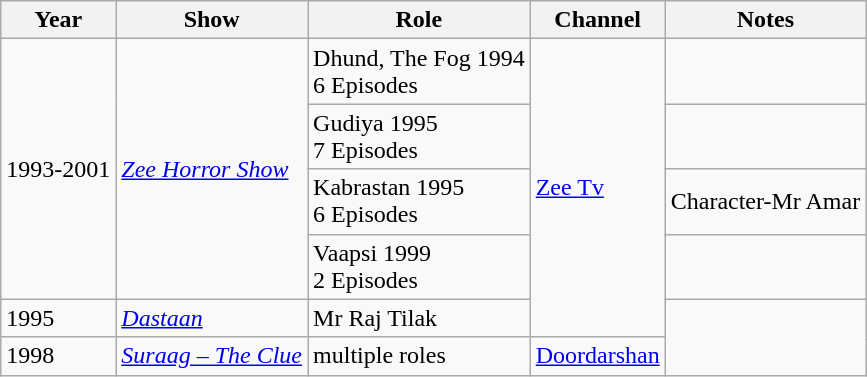<table class="wikitable">
<tr>
<th>Year</th>
<th>Show</th>
<th>Role</th>
<th>Channel</th>
<th>Notes</th>
</tr>
<tr>
<td Rowspan="4">1993-2001</td>
<td Rowspan="4"><em><a href='#'>Zee Horror Show</a></em></td>
<td>Dhund, The Fog 1994<br>6 Episodes</td>
<td Rowspan="5"><a href='#'>Zee Tv</a></td>
<td></td>
</tr>
<tr>
<td>Gudiya 1995<br>7 Episodes</td>
<td></td>
</tr>
<tr>
<td>Kabrastan 1995<br>6 Episodes</td>
<td>Character-Mr Amar</td>
</tr>
<tr>
<td>Vaapsi 1999<br>2 Episodes</td>
<td></td>
</tr>
<tr>
<td>1995</td>
<td><em><a href='#'>Dastaan</a></em></td>
<td>Mr Raj Tilak</td>
</tr>
<tr>
<td>1998</td>
<td><em><a href='#'>Suraag – The Clue</a></em></td>
<td>multiple roles</td>
<td Rowspan="5"><a href='#'>Doordarshan</a></td>
</tr>
</table>
